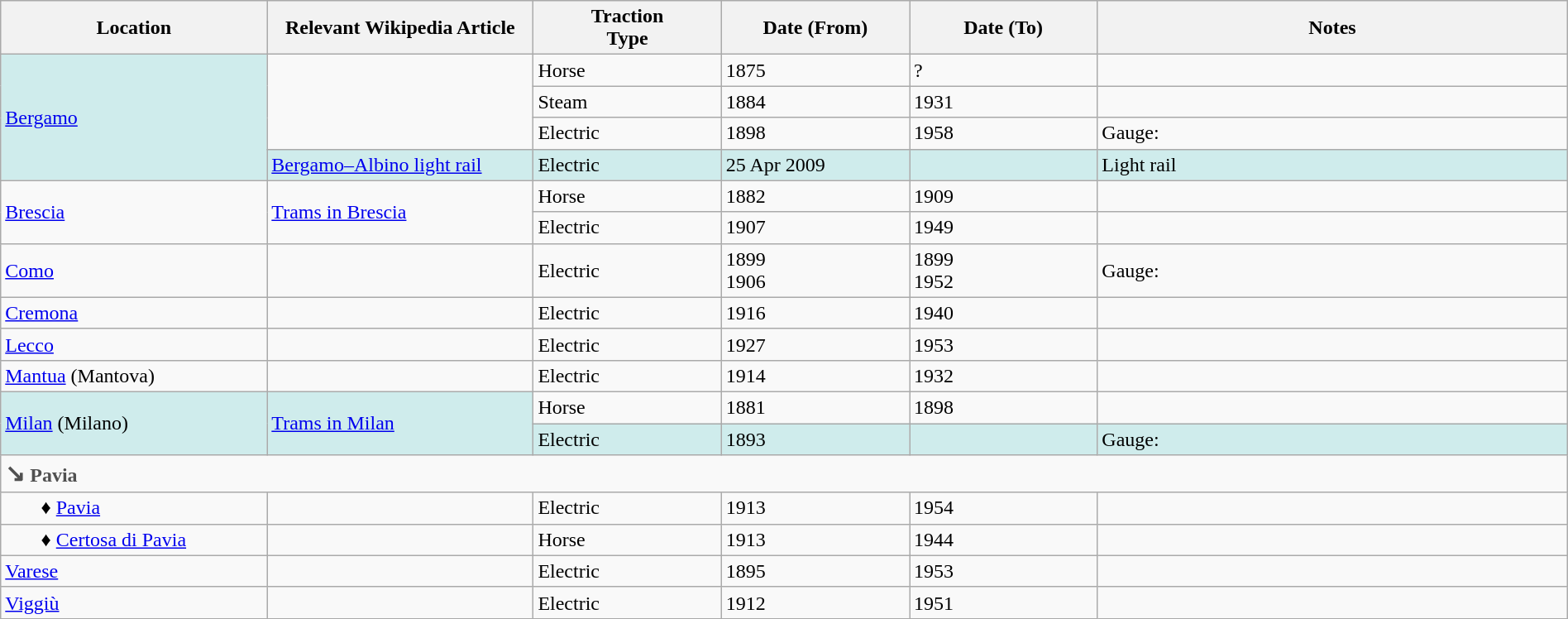<table class="wikitable" style="width:100%;">
<tr>
<th style="width:17%;">Location</th>
<th style="width:17%;">Relevant Wikipedia Article</th>
<th style="width:12%;">Traction<br>Type</th>
<th style="width:12%;">Date (From)</th>
<th style="width:12%;">Date (To)</th>
<th style="width:30%;">Notes</th>
</tr>
<tr>
<td style="background:#CFECEC" rowspan="4"><a href='#'>Bergamo</a></td>
<td rowspan="3"> </td>
<td>Horse</td>
<td>1875</td>
<td>?</td>
<td> </td>
</tr>
<tr>
<td>Steam</td>
<td>1884</td>
<td>1931</td>
<td> </td>
</tr>
<tr>
<td>Electric</td>
<td>1898</td>
<td>1958</td>
<td>Gauge: </td>
</tr>
<tr style="background:#CFECEC">
<td><a href='#'>Bergamo–Albino light rail</a></td>
<td>Electric</td>
<td>25 Apr 2009</td>
<td> </td>
<td>Light rail</td>
</tr>
<tr>
<td rowspan="2"><a href='#'>Brescia</a></td>
<td rowspan="2"><a href='#'>Trams in Brescia</a></td>
<td>Horse</td>
<td>1882</td>
<td>1909</td>
<td> </td>
</tr>
<tr>
<td>Electric</td>
<td>1907</td>
<td>1949</td>
<td> </td>
</tr>
<tr>
<td><a href='#'>Como</a></td>
<td> </td>
<td>Electric</td>
<td>1899<br>1906</td>
<td>1899<br>1952</td>
<td>Gauge: </td>
</tr>
<tr>
<td><a href='#'>Cremona</a></td>
<td> </td>
<td>Electric</td>
<td>1916</td>
<td>1940</td>
<td> </td>
</tr>
<tr>
<td><a href='#'>Lecco</a></td>
<td> </td>
<td>Electric</td>
<td>1927</td>
<td>1953</td>
<td> </td>
</tr>
<tr>
<td><a href='#'>Mantua</a> (Mantova)</td>
<td> </td>
<td>Electric</td>
<td>1914</td>
<td>1932</td>
<td> </td>
</tr>
<tr>
<td style="background:#CFECEC" rowspan="2"><a href='#'>Milan</a> (Milano)</td>
<td style="background:#CFECEC" rowspan="2"><a href='#'>Trams in Milan</a></td>
<td>Horse</td>
<td>1881</td>
<td>1898</td>
<td> </td>
</tr>
<tr style="background:#CFECEC">
<td>Electric</td>
<td>1893</td>
<td> </td>
<td>Gauge: </td>
</tr>
<tr>
<td style="color:#505050;" colspan=6><strong><big>↘</big> Pavia</strong></td>
</tr>
<tr>
<td style="padding-left: 2em;">♦ <a href='#'>Pavia</a></td>
<td> </td>
<td>Electric</td>
<td>1913</td>
<td>1954</td>
<td> </td>
</tr>
<tr>
<td style="padding-left: 2em;">♦ <a href='#'>Certosa di Pavia</a></td>
<td> </td>
<td>Horse</td>
<td>1913</td>
<td>1944</td>
<td> </td>
</tr>
<tr>
<td><a href='#'>Varese</a></td>
<td> </td>
<td>Electric</td>
<td>1895</td>
<td>1953</td>
<td> </td>
</tr>
<tr>
<td><a href='#'>Viggiù</a></td>
<td> </td>
<td>Electric</td>
<td>1912</td>
<td>1951</td>
<td> </td>
</tr>
</table>
